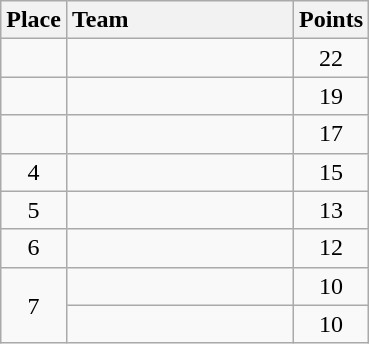<table class="wikitable" style="text-align:center; padding-bottom:0;">
<tr>
<th>Place</th>
<th style="width:9em; text-align:left;">Team</th>
<th>Points</th>
</tr>
<tr>
<td></td>
<td align=left></td>
<td>22</td>
</tr>
<tr>
<td></td>
<td align=left></td>
<td>19</td>
</tr>
<tr>
<td></td>
<td align=left></td>
<td>17</td>
</tr>
<tr>
<td>4</td>
<td align=left></td>
<td>15</td>
</tr>
<tr>
<td>5</td>
<td align=left></td>
<td>13</td>
</tr>
<tr>
<td>6</td>
<td align=left></td>
<td>12</td>
</tr>
<tr>
<td rowspan=2>7</td>
<td align=left></td>
<td>10</td>
</tr>
<tr>
<td align=left></td>
<td>10</td>
</tr>
</table>
